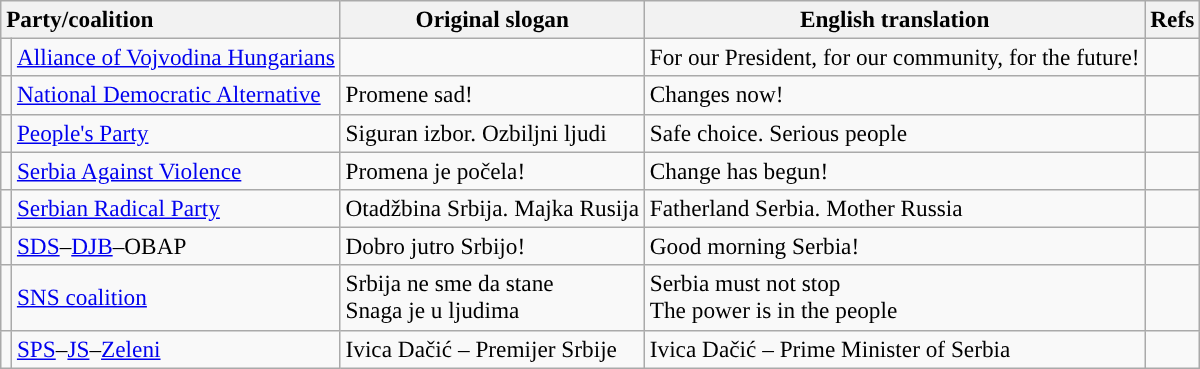<table class="wikitable" style="font-size:97%; text-align:left">
<tr>
<th colspan="2" style="text-align:left">Party/coalition</th>
<th>Original slogan</th>
<th>English translation</th>
<th>Refs</th>
</tr>
<tr>
<td style="background:"></td>
<td><a href='#'>Alliance of Vojvodina Hungarians</a></td>
<td></td>
<td>For our President, for our community, for the future!</td>
<td></td>
</tr>
<tr>
<td style="background:"></td>
<td><a href='#'>National Democratic Alternative</a></td>
<td>Promene sad!</td>
<td>Changes now!</td>
<td></td>
</tr>
<tr>
<td style="background:"></td>
<td><a href='#'>People's Party</a></td>
<td>Siguran izbor. Ozbiljni ljudi</td>
<td>Safe choice. Serious people</td>
<td></td>
</tr>
<tr>
<td style="background:"></td>
<td><a href='#'>Serbia Against Violence</a></td>
<td>Promena je počela!</td>
<td>Change has begun!</td>
<td></td>
</tr>
<tr>
<td style="background:"></td>
<td><a href='#'>Serbian Radical Party</a></td>
<td>Otadžbina Srbija. Majka Rusija</td>
<td>Fatherland Serbia. Mother Russia</td>
<td></td>
</tr>
<tr>
<td style="background:"></td>
<td><a href='#'>SDS</a>–<a href='#'>DJB</a>–OBAP</td>
<td>Dobro jutro Srbijo!</td>
<td>Good morning Serbia!</td>
<td></td>
</tr>
<tr>
<td style="background:"></td>
<td><a href='#'>SNS coalition</a></td>
<td>Srbija ne sme da stane<br>Snaga je u ljudima</td>
<td>Serbia must not stop<br>The power is in the people</td>
<td></td>
</tr>
<tr>
<td style="background:"></td>
<td><a href='#'>SPS</a>–<a href='#'>JS</a>–<a href='#'>Zeleni</a></td>
<td>Ivica Dačić – Premijer Srbije</td>
<td>Ivica Dačić – Prime Minister of Serbia</td>
<td></td>
</tr>
</table>
